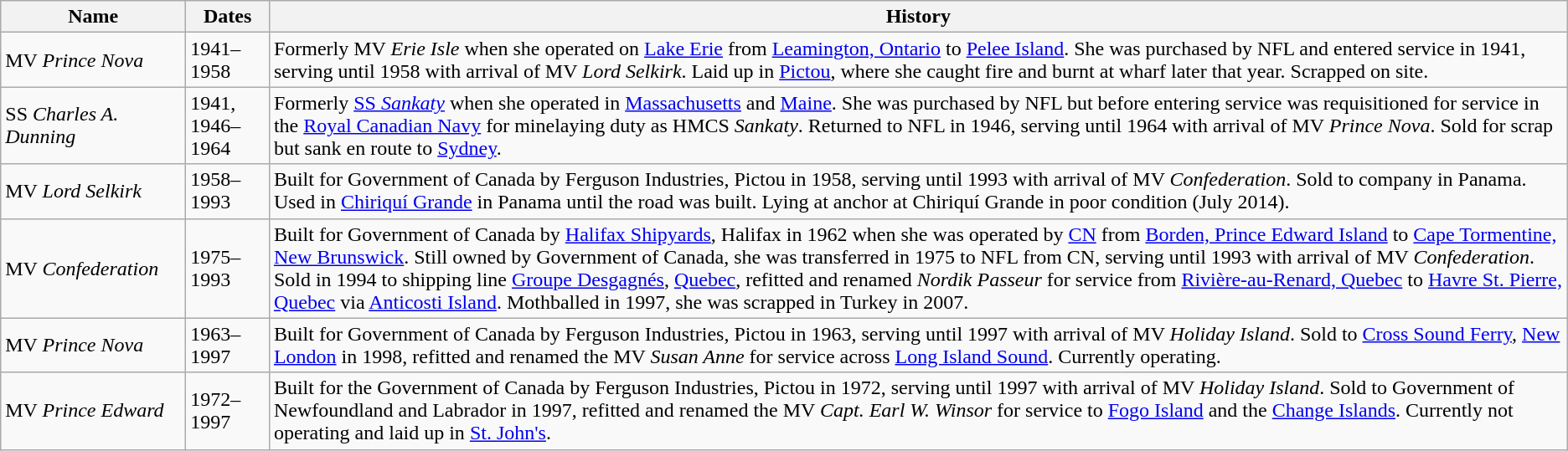<table class=wikitable>
<tr>
<th width=140>Name</th>
<th>Dates</th>
<th>History</th>
</tr>
<tr>
<td>MV <em>Prince Nova</em></td>
<td>1941–1958</td>
<td>Formerly MV <em>Erie Isle</em> when she operated on <a href='#'>Lake Erie</a> from <a href='#'>Leamington, Ontario</a> to <a href='#'>Pelee Island</a>. She was purchased by NFL and entered service in 1941, serving until 1958 with arrival of MV <em>Lord Selkirk</em>. Laid up in <a href='#'>Pictou</a>, where she caught fire and burnt at wharf later that year. Scrapped on site.</td>
</tr>
<tr>
<td>SS <em>Charles A. Dunning</em></td>
<td>1941, 1946–1964</td>
<td>Formerly <a href='#'>SS <em>Sankaty</em></a> when she operated in <a href='#'>Massachusetts</a> and <a href='#'>Maine</a>. She was purchased by NFL but before entering service was requisitioned for service in the <a href='#'>Royal Canadian Navy</a> for minelaying duty as HMCS <em>Sankaty</em>.  Returned to NFL in 1946, serving until 1964 with arrival of MV <em>Prince Nova</em>. Sold for scrap but sank en route to <a href='#'>Sydney</a>.</td>
</tr>
<tr>
<td>MV <em>Lord Selkirk</em></td>
<td>1958–1993</td>
<td>Built for Government of Canada by Ferguson Industries, Pictou in 1958, serving until 1993 with arrival of MV <em>Confederation</em>.  Sold to company in Panama. Used in <a href='#'>Chiriquí Grande</a> in Panama until the road was built. Lying at anchor at Chiriquí Grande in poor condition (July 2014).</td>
</tr>
<tr>
<td>MV <em>Confederation</em></td>
<td>1975–1993</td>
<td>Built for Government of Canada by <a href='#'>Halifax Shipyards</a>, Halifax in 1962 when she was operated by <a href='#'>CN</a> from <a href='#'>Borden, Prince Edward Island</a> to <a href='#'>Cape Tormentine, New Brunswick</a>.  Still owned by Government of Canada, she was transferred in 1975 to NFL from CN, serving until 1993 with arrival of MV <em>Confederation</em>.  Sold in 1994 to shipping line <a href='#'>Groupe Desgagnés</a>, <a href='#'>Quebec</a>, refitted and renamed <em>Nordik Passeur</em> for service from <a href='#'>Rivière-au-Renard, Quebec</a> to <a href='#'>Havre St. Pierre, Quebec</a> via <a href='#'>Anticosti Island</a>.  Mothballed in 1997, she was scrapped in Turkey in 2007.</td>
</tr>
<tr>
<td>MV <em>Prince Nova</em></td>
<td>1963–1997</td>
<td>Built for Government of Canada by Ferguson Industries, Pictou in 1963, serving until 1997 with arrival of MV <em>Holiday Island</em>.  Sold to <a href='#'>Cross Sound Ferry</a>, <a href='#'>New London</a> in 1998, refitted and renamed the MV <em>Susan Anne</em> for service across <a href='#'>Long Island Sound</a>.  Currently operating.</td>
</tr>
<tr>
<td>MV <em>Prince Edward</em></td>
<td>1972–1997</td>
<td>Built for the Government of Canada by Ferguson Industries, Pictou in 1972, serving until 1997 with arrival of MV <em>Holiday Island</em>.  Sold to Government of Newfoundland and Labrador in 1997, refitted and renamed the MV <em>Capt. Earl W. Winsor</em> for service to <a href='#'>Fogo Island</a> and the <a href='#'>Change Islands</a>.  Currently not operating and laid up in <a href='#'>St. John's</a>.</td>
</tr>
</table>
